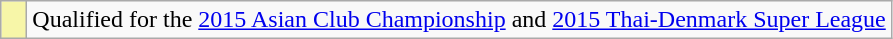<table class="wikitable" style="text-align: left;">
<tr>
<td width=10px bgcolor=#F7f6a8></td>
<td>Qualified for the <a href='#'>2015 Asian Club Championship</a> and <a href='#'>2015 Thai-Denmark Super League</a></td>
</tr>
</table>
